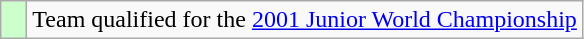<table class="wikitable" style="text-align: left;">
<tr>
<td width=10px bgcolor=#ccffcc></td>
<td>Team qualified for the <a href='#'>2001 Junior World Championship</a></td>
</tr>
</table>
